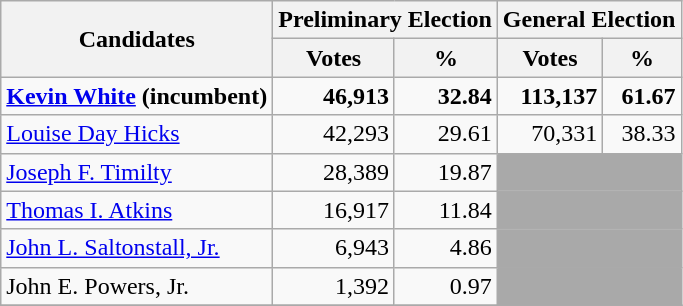<table class=wikitable>
<tr>
<th colspan=1 rowspan=2><strong>Candidates</strong></th>
<th colspan=2><strong>Preliminary Election</strong></th>
<th colspan=2><strong>General Election</strong></th>
</tr>
<tr>
<th>Votes</th>
<th>%</th>
<th>Votes</th>
<th>%</th>
</tr>
<tr>
<td><strong><a href='#'>Kevin White</a> (incumbent)</strong></td>
<td align="right"><strong>46,913</strong></td>
<td align="right"><strong>32.84</strong></td>
<td align="right"><strong>113,137</strong></td>
<td align="right"><strong>61.67</strong></td>
</tr>
<tr>
<td><a href='#'>Louise Day Hicks</a></td>
<td align="right">42,293</td>
<td align="right">29.61</td>
<td align="right">70,331</td>
<td align="right">38.33</td>
</tr>
<tr>
<td><a href='#'>Joseph F. Timilty</a></td>
<td align="right">28,389</td>
<td align="right">19.87</td>
<td colspan=2 bgcolor= darkgray></td>
</tr>
<tr>
<td><a href='#'>Thomas I. Atkins</a></td>
<td align="right">16,917</td>
<td align="right">11.84</td>
<td colspan=2 bgcolor= darkgray></td>
</tr>
<tr>
<td><a href='#'>John L. Saltonstall, Jr.</a></td>
<td align="right">6,943</td>
<td align="right">4.86</td>
<td colspan=2 bgcolor= darkgray></td>
</tr>
<tr>
<td>John E. Powers, Jr.</td>
<td align="right">1,392</td>
<td align="right">0.97</td>
<td colspan=2 bgcolor= darkgray></td>
</tr>
<tr>
</tr>
</table>
